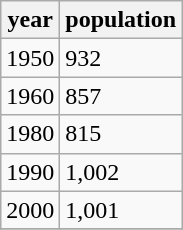<table class="wikitable">
<tr>
<th>year</th>
<th>population</th>
</tr>
<tr>
<td>1950</td>
<td>932</td>
</tr>
<tr>
<td>1960</td>
<td>857</td>
</tr>
<tr>
<td>1980</td>
<td>815</td>
</tr>
<tr>
<td>1990</td>
<td>1,002</td>
</tr>
<tr>
<td>2000</td>
<td>1,001</td>
</tr>
<tr>
</tr>
</table>
